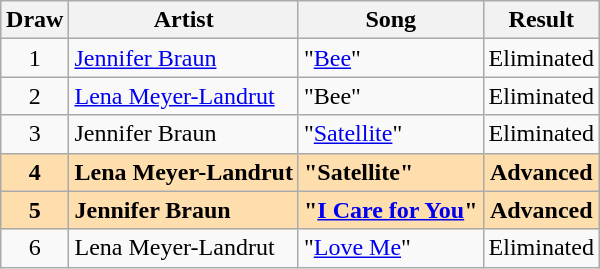<table class="sortable wikitable" style="margin: 1em auto 1em auto; text-align:center;">
<tr>
<th>Draw</th>
<th>Artist</th>
<th>Song</th>
<th>Result</th>
</tr>
<tr>
<td>1</td>
<td align="left"><a href='#'>Jennifer Braun</a></td>
<td align="left">"<a href='#'>Bee</a>"</td>
<td>Eliminated</td>
</tr>
<tr>
<td>2</td>
<td align="left"><a href='#'>Lena Meyer-Landrut</a></td>
<td align="left">"Bee"</td>
<td>Eliminated</td>
</tr>
<tr>
<td>3</td>
<td align="left">Jennifer Braun</td>
<td align="left">"<a href='#'>Satellite</a>"</td>
<td>Eliminated</td>
</tr>
<tr style="font-weight:bold; background:navajowhite">
<td>4</td>
<td align="left">Lena Meyer-Landrut</td>
<td align="left">"Satellite"</td>
<td>Advanced</td>
</tr>
<tr style="font-weight:bold; background:navajowhite">
<td>5</td>
<td align="left">Jennifer Braun</td>
<td align="left">"<a href='#'>I Care for You</a>"</td>
<td>Advanced</td>
</tr>
<tr>
<td>6</td>
<td align="left">Lena Meyer-Landrut</td>
<td align="left">"<a href='#'>Love Me</a>"</td>
<td>Eliminated</td>
</tr>
</table>
